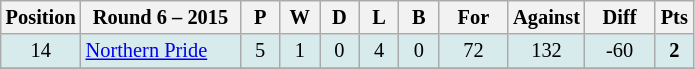<table class="wikitable" style="text-align:center; font-size:85%;">
<tr>
<th width=40 abbr="Position">Position</th>
<th width=100>Round 6 – 2015</th>
<th width=20 abbr="Played">P</th>
<th width=20 abbr="Won">W</th>
<th width=20 abbr="Drawn">D</th>
<th width=20 abbr="Lost">L</th>
<th width=20 abbr="Bye">B</th>
<th width=40 abbr="Points for">For</th>
<th width=40 abbr="Points against">Against</th>
<th width=40 abbr="Points difference">Diff</th>
<th width=20 abbr="Points">Pts</th>
</tr>
<tr style="background: #d7ebed;">
<td>14</td>
<td style="text-align:left;"> <a href='#'>Northern Pride</a></td>
<td>5</td>
<td>1</td>
<td>0</td>
<td>4</td>
<td>0</td>
<td>72</td>
<td>132</td>
<td>-60</td>
<td><strong>2</strong></td>
</tr>
<tr>
</tr>
</table>
